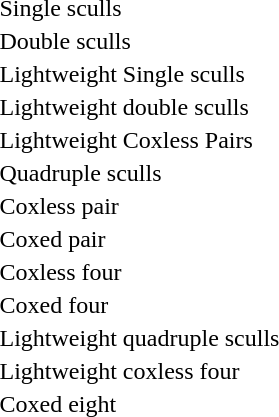<table>
<tr>
<td>Single sculls <br></td>
<td></td>
<td></td>
<td></td>
</tr>
<tr>
<td>Double sculls <br></td>
<td></td>
<td></td>
<td></td>
</tr>
<tr>
<td>Lightweight Single sculls <br></td>
<td></td>
<td></td>
<td></td>
</tr>
<tr>
<td>Lightweight double sculls <br></td>
<td></td>
<td></td>
<td></td>
</tr>
<tr>
<td>Lightweight Coxless Pairs <br></td>
<td></td>
<td></td>
<td></td>
</tr>
<tr>
<td>Quadruple sculls <br></td>
<td></td>
<td></td>
<td></td>
</tr>
<tr>
<td>Coxless pair <br></td>
<td></td>
<td></td>
<td></td>
</tr>
<tr>
<td>Coxed pair <br></td>
<td></td>
<td></td>
<td></td>
</tr>
<tr>
<td>Coxless four <br></td>
<td></td>
<td></td>
<td></td>
</tr>
<tr>
<td>Coxed four <br></td>
<td></td>
<td></td>
<td></td>
</tr>
<tr>
<td>Lightweight quadruple sculls <br></td>
<td></td>
<td></td>
<td></td>
</tr>
<tr>
<td>Lightweight coxless four <br></td>
<td></td>
<td></td>
<td></td>
</tr>
<tr>
<td>Coxed eight <br></td>
<td></td>
<td></td>
<td></td>
</tr>
</table>
